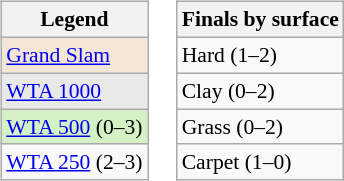<table>
<tr valign=top>
<td><br><table class=wikitable style=font-size:90%>
<tr>
<th>Legend</th>
</tr>
<tr style=background:#f3e6d7>
<td><a href='#'>Grand Slam</a></td>
</tr>
<tr style=background:#e9e9e9>
<td><a href='#'>WTA 1000</a></td>
</tr>
<tr style=background:#d4f1c5>
<td><a href='#'>WTA 500</a> (0–3)</td>
</tr>
<tr>
<td><a href='#'>WTA 250</a> (2–3)</td>
</tr>
</table>
</td>
<td><br><table class=wikitable style=font-size:90%>
<tr>
<th>Finals by surface</th>
</tr>
<tr>
<td>Hard (1–2)</td>
</tr>
<tr>
<td>Clay (0–2)</td>
</tr>
<tr>
<td>Grass (0–2)</td>
</tr>
<tr>
<td>Carpet (1–0)</td>
</tr>
</table>
</td>
</tr>
</table>
